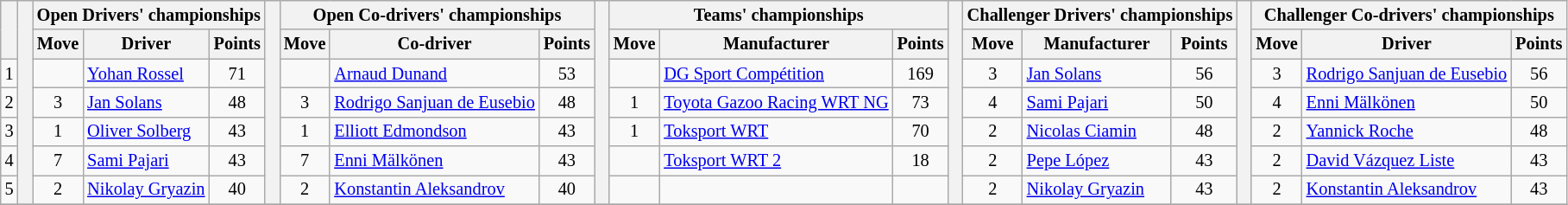<table class="wikitable" style="font-size:85%;">
<tr>
<th rowspan="2"></th>
<th rowspan="7" style="width:5px;"></th>
<th colspan="3" nowrap>Open Drivers' championships</th>
<th rowspan="7" style="width:5px;"></th>
<th colspan="3" nowrap>Open Co-drivers' championships</th>
<th rowspan="7" style="width:5px;"></th>
<th colspan="3" nowrap>Teams' championships</th>
<th rowspan="7" style="width:5px;"></th>
<th colspan="3" nowrap>Challenger Drivers' championships</th>
<th rowspan="7" style="width:5px;"></th>
<th colspan="3" nowrap>Challenger Co-drivers' championships</th>
</tr>
<tr>
<th>Move</th>
<th>Driver</th>
<th>Points</th>
<th>Move</th>
<th>Co-driver</th>
<th>Points</th>
<th>Move</th>
<th>Manufacturer</th>
<th>Points</th>
<th>Move</th>
<th>Manufacturer</th>
<th>Points</th>
<th>Move</th>
<th>Driver</th>
<th>Points</th>
</tr>
<tr>
<td align="center">1</td>
<td align="center"></td>
<td><a href='#'>Yohan Rossel</a></td>
<td align="center">71</td>
<td align="center"></td>
<td><a href='#'>Arnaud Dunand</a></td>
<td align="center">53</td>
<td align="center"></td>
<td><a href='#'>DG Sport Compétition</a></td>
<td align="center">169</td>
<td align="center"> 3</td>
<td><a href='#'>Jan Solans</a></td>
<td align="center">56</td>
<td align="center"> 3</td>
<td><a href='#'>Rodrigo Sanjuan de Eusebio</a></td>
<td align="center">56</td>
</tr>
<tr>
<td align="center">2</td>
<td align="center"> 3</td>
<td><a href='#'>Jan Solans</a></td>
<td align="center">48</td>
<td align="center"> 3</td>
<td><a href='#'>Rodrigo Sanjuan de Eusebio</a></td>
<td align="center">48</td>
<td align="center"> 1</td>
<td><a href='#'>Toyota Gazoo Racing WRT NG</a></td>
<td align="center">73</td>
<td align="center"> 4</td>
<td><a href='#'>Sami Pajari</a></td>
<td align="center">50</td>
<td align="center"> 4</td>
<td><a href='#'>Enni Mälkönen</a></td>
<td align="center">50</td>
</tr>
<tr>
<td align="center">3</td>
<td align="center"> 1</td>
<td><a href='#'>Oliver Solberg</a></td>
<td align="center">43</td>
<td align="center"> 1</td>
<td><a href='#'>Elliott Edmondson</a></td>
<td align="center">43</td>
<td align="center"> 1</td>
<td><a href='#'>Toksport WRT</a></td>
<td align="center">70</td>
<td align="center"> 2</td>
<td><a href='#'>Nicolas Ciamin</a></td>
<td align="center">48</td>
<td align="center"> 2</td>
<td><a href='#'>Yannick Roche</a></td>
<td align="center">48</td>
</tr>
<tr>
<td align="center">4</td>
<td align="center"> 7</td>
<td><a href='#'>Sami Pajari</a></td>
<td align="center">43</td>
<td align="center"> 7</td>
<td><a href='#'>Enni Mälkönen</a></td>
<td align="center">43</td>
<td align="center"></td>
<td><a href='#'>Toksport WRT 2</a></td>
<td align="center">18</td>
<td align="center"> 2</td>
<td><a href='#'>Pepe López</a></td>
<td align="center">43</td>
<td align="center"> 2</td>
<td><a href='#'>David Vázquez Liste</a></td>
<td align="center">43</td>
</tr>
<tr>
<td align="center">5</td>
<td align="center"> 2</td>
<td><a href='#'>Nikolay Gryazin</a></td>
<td align="center">40</td>
<td align="center"> 2</td>
<td><a href='#'>Konstantin Aleksandrov</a></td>
<td align="center">40</td>
<td></td>
<td></td>
<td></td>
<td align="center"> 2</td>
<td><a href='#'>Nikolay Gryazin</a></td>
<td align="center">43</td>
<td align="center"> 2</td>
<td><a href='#'>Konstantin Aleksandrov</a></td>
<td align="center">43</td>
</tr>
<tr>
</tr>
</table>
